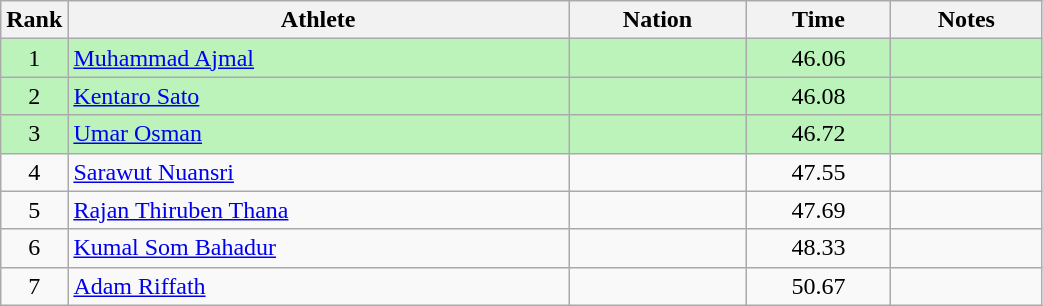<table class="wikitable sortable" style="text-align:center;width: 55%;">
<tr>
<th scope="col" style="width: 10px;">Rank</th>
<th scope="col">Athlete</th>
<th scope="col">Nation</th>
<th scope="col">Time</th>
<th scope="col">Notes</th>
</tr>
<tr bgcolor=bbf3bb>
<td>1</td>
<td align=left><a href='#'>Muhammad Ajmal</a></td>
<td align=left></td>
<td>46.06</td>
<td></td>
</tr>
<tr bgcolor=bbf3bb>
<td>2</td>
<td align=left><a href='#'>Kentaro Sato</a></td>
<td align=left></td>
<td>46.08</td>
<td></td>
</tr>
<tr bgcolor=bbf3bb>
<td>3</td>
<td align=left><a href='#'>Umar Osman</a></td>
<td align=left></td>
<td>46.72</td>
<td></td>
</tr>
<tr>
<td>4</td>
<td align=left><a href='#'>Sarawut Nuansri</a></td>
<td align=left></td>
<td>47.55</td>
<td></td>
</tr>
<tr>
<td>5</td>
<td align=left><a href='#'>Rajan Thiruben Thana</a></td>
<td align=left></td>
<td>47.69</td>
<td></td>
</tr>
<tr>
<td>6</td>
<td align=left><a href='#'>Kumal Som Bahadur</a></td>
<td align=left></td>
<td>48.33</td>
<td></td>
</tr>
<tr>
<td>7</td>
<td align=left><a href='#'>Adam Riffath</a></td>
<td align=left></td>
<td>50.67</td>
<td></td>
</tr>
</table>
